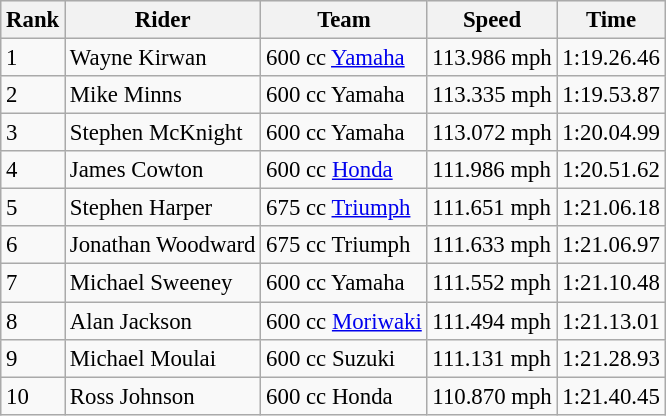<table class="wikitable" style="font-size: 95%;">
<tr style="background:#efefef;">
<th>Rank</th>
<th>Rider</th>
<th>Team</th>
<th>Speed</th>
<th>Time</th>
</tr>
<tr>
<td>1</td>
<td>  Wayne Kirwan</td>
<td>600 cc <a href='#'>Yamaha</a></td>
<td>113.986 mph</td>
<td>1:19.26.46</td>
</tr>
<tr>
<td>2</td>
<td> Mike Minns</td>
<td>600 cc Yamaha</td>
<td>113.335 mph</td>
<td>1:19.53.87</td>
</tr>
<tr>
<td>3</td>
<td> Stephen McKnight</td>
<td>600 cc Yamaha</td>
<td>113.072 mph</td>
<td>1:20.04.99</td>
</tr>
<tr>
<td>4</td>
<td>  James Cowton</td>
<td>600 cc <a href='#'>Honda</a></td>
<td>111.986 mph</td>
<td>1:20.51.62</td>
</tr>
<tr>
<td>5</td>
<td> Stephen Harper</td>
<td>675 cc <a href='#'>Triumph</a></td>
<td>111.651 mph</td>
<td>1:21.06.18</td>
</tr>
<tr>
<td>6</td>
<td> Jonathan Woodward</td>
<td>675 cc Triumph</td>
<td>111.633 mph</td>
<td>1:21.06.97</td>
</tr>
<tr>
<td>7</td>
<td> Michael Sweeney</td>
<td>600 cc Yamaha</td>
<td>111.552 mph</td>
<td>1:21.10.48</td>
</tr>
<tr>
<td>8</td>
<td> Alan Jackson</td>
<td>600 cc <a href='#'>Moriwaki</a></td>
<td>111.494 mph</td>
<td>1:21.13.01</td>
</tr>
<tr>
<td>9</td>
<td> Michael Moulai</td>
<td>600 cc Suzuki</td>
<td>111.131 mph</td>
<td>1:21.28.93</td>
</tr>
<tr>
<td>10</td>
<td> Ross Johnson</td>
<td>600 cc Honda</td>
<td>110.870 mph</td>
<td>1:21.40.45</td>
</tr>
</table>
